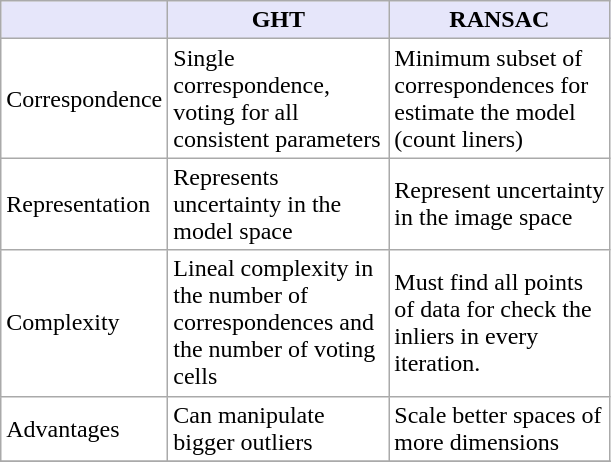<table border="0" style="background:#ffffff" align="top" class="sortable wikitable">
<tr>
<th width="100 px" style="background:Lavender; color:Black"></th>
<th width="140 px" style="background:Lavender; color:Black">GHT</th>
<th width="140 px" style="background:Lavender; color:Black">RANSAC</th>
</tr>
<tr>
<td>Correspondence</td>
<td>Single correspondence, voting for all consistent parameters</td>
<td>Minimum subset of correspondences for estimate the model (count liners)</td>
</tr>
<tr>
<td>Representation</td>
<td>Represents uncertainty in the model space</td>
<td>Represent uncertainty in the image space</td>
</tr>
<tr>
<td>Complexity</td>
<td>Lineal complexity in the number of correspondences and the number of voting cells</td>
<td>Must find all points of data for check the inliers in every iteration.</td>
</tr>
<tr>
<td>Advantages</td>
<td>Can manipulate bigger outliers</td>
<td>Scale better spaces of more dimensions</td>
</tr>
<tr>
</tr>
</table>
